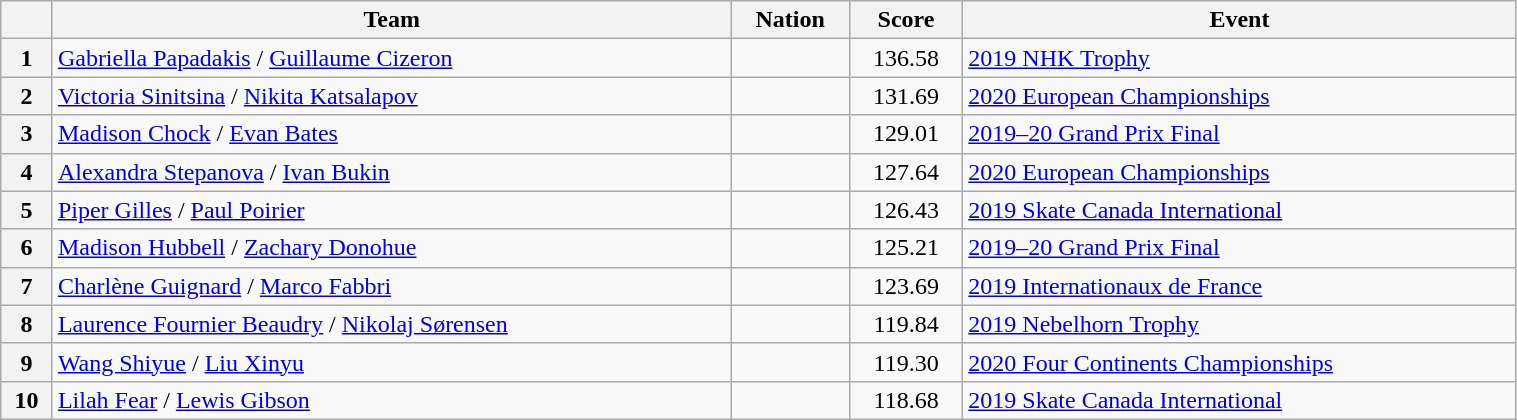<table class="wikitable sortable" style="text-align:left; width:80%">
<tr>
<th scope="col"></th>
<th scope="col">Team</th>
<th scope="col">Nation</th>
<th scope="col">Score</th>
<th scope="col">Event</th>
</tr>
<tr>
<th scope="row">1</th>
<td><a href='#'>Gabriella Papadakis</a> / <a href='#'>Guillaume Cizeron</a></td>
<td></td>
<td style="text-align:center;">136.58</td>
<td><a href='#'>2019 NHK Trophy</a></td>
</tr>
<tr>
<th scope="row">2</th>
<td><a href='#'>Victoria Sinitsina</a> / <a href='#'>Nikita Katsalapov</a></td>
<td></td>
<td style="text-align:center;">131.69</td>
<td><a href='#'>2020 European Championships</a></td>
</tr>
<tr>
<th scope="row">3</th>
<td><a href='#'>Madison Chock</a> / <a href='#'>Evan Bates</a></td>
<td></td>
<td style="text-align:center;">129.01</td>
<td><a href='#'>2019–20 Grand Prix Final</a></td>
</tr>
<tr>
<th scope="row">4</th>
<td><a href='#'>Alexandra Stepanova</a> / <a href='#'>Ivan Bukin</a></td>
<td></td>
<td style="text-align:center;">127.64</td>
<td><a href='#'>2020 European Championships</a></td>
</tr>
<tr>
<th scope="row">5</th>
<td><a href='#'>Piper Gilles</a> / <a href='#'>Paul Poirier</a></td>
<td></td>
<td style="text-align:center;">126.43</td>
<td><a href='#'>2019 Skate Canada International</a></td>
</tr>
<tr>
<th scope="row">6</th>
<td><a href='#'>Madison Hubbell</a> / <a href='#'>Zachary Donohue</a></td>
<td></td>
<td style="text-align:center;">125.21</td>
<td><a href='#'>2019–20 Grand Prix Final</a></td>
</tr>
<tr>
<th scope="row">7</th>
<td><a href='#'>Charlène Guignard</a> / <a href='#'>Marco Fabbri</a></td>
<td></td>
<td style="text-align:center;">123.69</td>
<td><a href='#'>2019 Internationaux de France</a></td>
</tr>
<tr>
<th scope="row">8</th>
<td><a href='#'>Laurence Fournier Beaudry</a> / <a href='#'>Nikolaj Sørensen</a></td>
<td></td>
<td style="text-align:center;">119.84</td>
<td><a href='#'>2019 Nebelhorn Trophy</a></td>
</tr>
<tr>
<th scope="row">9</th>
<td><a href='#'>Wang Shiyue</a> / <a href='#'>Liu Xinyu</a></td>
<td></td>
<td style="text-align:center;">119.30</td>
<td><a href='#'>2020 Four Continents Championships</a></td>
</tr>
<tr>
<th scope="row">10</th>
<td><a href='#'>Lilah Fear</a> / <a href='#'>Lewis Gibson</a></td>
<td></td>
<td style="text-align:center;">118.68</td>
<td><a href='#'>2019 Skate Canada International</a></td>
</tr>
</table>
